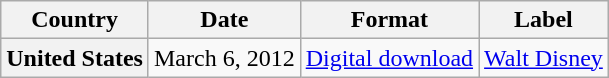<table class="wikitable plainrowheaders">
<tr>
<th scope="col">Country</th>
<th scope="col">Date</th>
<th scope="col">Format</th>
<th scope="col">Label</th>
</tr>
<tr>
<th scope="row">United States</th>
<td>March 6, 2012</td>
<td><a href='#'>Digital download</a></td>
<td><a href='#'>Walt Disney</a></td>
</tr>
</table>
